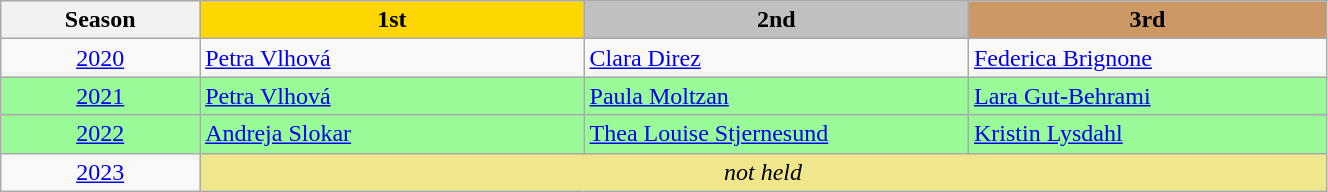<table class="wikitable" width=70% style="font-size:100%; style="text-align:left;">
<tr style="background-color:#EDEDED;">
<th style="background: hintergrundfarbe6; width:15%">Season</th>
<th style="background:    gold; width:29%">1st</th>
<th style="background:  silver; width:29%">2nd</th>
<th style="background: #CC9966; width:29%">3rd</th>
</tr>
<tr>
<td align=center><a href='#'>2020</a></td>
<td> <a href='#'>Petra Vlhová</a></td>
<td> <a href='#'>Clara Direz</a></td>
<td> <a href='#'>Federica Brignone</a></td>
</tr>
<tr bgcolor=palegreen>
<td align=center><a href='#'>2021</a></td>
<td> <a href='#'>Petra Vlhová</a></td>
<td> <a href='#'>Paula Moltzan</a></td>
<td> <a href='#'>Lara Gut-Behrami</a></td>
</tr>
<tr bgcolor=palegreen>
<td align=center><a href='#'>2022</a></td>
<td> <a href='#'>Andreja Slokar</a></td>
<td> <a href='#'>Thea Louise Stjernesund</a></td>
<td> <a href='#'>Kristin Lysdahl</a></td>
</tr>
<tr>
<td align=center><a href='#'>2023</a></td>
<td colspan=3 bgcolor=khaki align=center><em>not held</em></td>
</tr>
</table>
